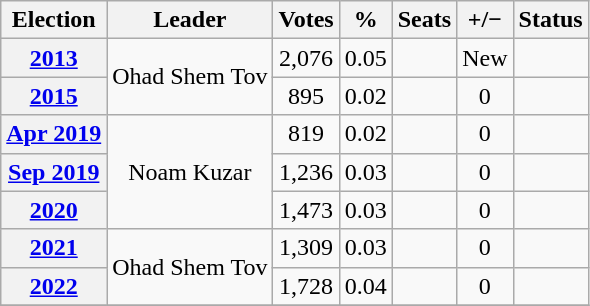<table class=wikitable style=text-align:center>
<tr>
<th>Election</th>
<th>Leader</th>
<th>Votes</th>
<th>%</th>
<th>Seats</th>
<th>+/−</th>
<th>Status</th>
</tr>
<tr>
<th><a href='#'>2013</a></th>
<td rowspan=2>Ohad Shem Tov</td>
<td>2,076</td>
<td>0.05</td>
<td></td>
<td>New</td>
<td></td>
</tr>
<tr>
<th><a href='#'>2015</a></th>
<td>895</td>
<td>0.02</td>
<td></td>
<td> 0</td>
<td></td>
</tr>
<tr>
<th><a href='#'>Apr 2019</a></th>
<td rowspan=3>Noam Kuzar</td>
<td>819</td>
<td>0.02</td>
<td></td>
<td> 0</td>
<td></td>
</tr>
<tr>
<th><a href='#'>Sep 2019</a></th>
<td>1,236</td>
<td>0.03</td>
<td></td>
<td> 0</td>
<td></td>
</tr>
<tr>
<th><a href='#'>2020</a></th>
<td>1,473</td>
<td>0.03</td>
<td></td>
<td> 0</td>
<td></td>
</tr>
<tr>
<th><a href='#'>2021</a></th>
<td rowspan=2>Ohad Shem Tov</td>
<td>1,309</td>
<td>0.03</td>
<td></td>
<td> 0</td>
<td></td>
</tr>
<tr>
<th><a href='#'>2022</a></th>
<td>1,728</td>
<td>0.04</td>
<td></td>
<td> 0</td>
<td></td>
</tr>
<tr>
</tr>
</table>
